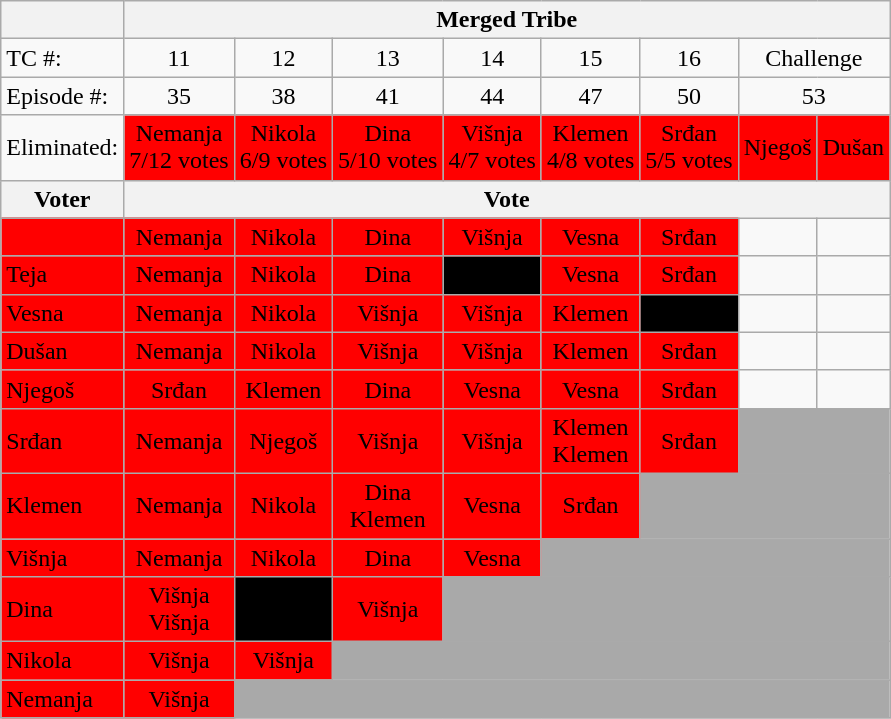<table class="wikitable" style="text-align:center">
<tr>
<th></th>
<th colspan=8>Merged Tribe</th>
</tr>
<tr>
<td align="left">TC #:</td>
<td>11</td>
<td>12</td>
<td>13</td>
<td>14</td>
<td>15</td>
<td>16</td>
<td colspan=2>Challenge</td>
</tr>
<tr>
<td align="left">Episode #:</td>
<td>35</td>
<td>38</td>
<td>41</td>
<td>44</td>
<td>47</td>
<td>50</td>
<td colspan=2>53</td>
</tr>
<tr>
<td align="left">Eliminated:</td>
<td bgcolor="red"><span>Nemanja<br>7/12 votes</span></td>
<td bgcolor="red"><span>Nikola<br>6/9 votes</span></td>
<td bgcolor="red"><span>Dina<br>5/10 votes</span></td>
<td bgcolor="red"><span>Višnja<br>4/7 votes</span></td>
<td bgcolor="red"><span>Klemen<br>4/8 votes</span></td>
<td bgcolor="red"><span>Srđan<br>5/5 votes</span></td>
<td bgcolor="red"><span>Njegoš<br></span></td>
<td bgcolor="red"><span>Dušan<br></span></td>
</tr>
<tr>
<th>Voter</th>
<th align="center" colspan=8>Vote</th>
</tr>
<tr>
<td align="left" bgcolor="red"><span></span></td>
<td bgcolor="red"><span>Nemanja</span></td>
<td bgcolor="red"><span>Nikola</span></td>
<td bgcolor="red"><span>Dina</span></td>
<td bgcolor="red"><span>Višnja</span></td>
<td bgcolor="red"><span>Vesna</span></td>
<td bgcolor="red"><span>Srđan</span></td>
<td></td>
<td></td>
</tr>
<tr>
<td align="left" bgcolor="red"><span>Teja</span></td>
<td bgcolor="red"><span>Nemanja</span></td>
<td bgcolor="red"><span>Nikola</span></td>
<td bgcolor="red"><span>Dina</span></td>
<td align="center" fcolor="black" bgcolor="black"></td>
<td bgcolor="red"><span>Vesna</span></td>
<td bgcolor="red"><span>Srđan</span></td>
<td></td>
<td></td>
</tr>
<tr>
<td align="left" bgcolor="red"><span>Vesna</span></td>
<td bgcolor="red"><span>Nemanja</span></td>
<td bgcolor="red"><span>Nikola</span></td>
<td bgcolor="red"><span>Višnja</span></td>
<td bgcolor="red"><span>Višnja</span></td>
<td bgcolor="red"><span>Klemen</span></td>
<td align="center" fcolor="black" bgcolor="black"></td>
<td></td>
<td></td>
</tr>
<tr>
<td align="left" bgcolor="red"><span>Dušan</span></td>
<td bgcolor="red"><span>Nemanja</span></td>
<td bgcolor="red"><span>Nikola</span></td>
<td bgcolor="red"><span>Višnja</span></td>
<td bgcolor="red"><span>Višnja</span></td>
<td bgcolor="red"><span>Klemen</span></td>
<td bgcolor="red"><span>Srđan</span></td>
<td></td>
<td></td>
</tr>
<tr>
<td align="left" bgcolor="red"><span>Njegoš</span></td>
<td bgcolor="red"><span>Srđan</span></td>
<td bgcolor="red"><span>Klemen</span></td>
<td bgcolor="red"><span>Dina</span></td>
<td bgcolor="red"><span>Vesna</span></td>
<td bgcolor="red"><span>Vesna</span></td>
<td bgcolor="red"><span>Srđan</span></td>
<td></td>
<td></td>
</tr>
<tr>
<td align="left" bgcolor="red"><span>Srđan</span></td>
<td bgcolor="red"><span>Nemanja</span></td>
<td bgcolor="red"><span>Njegoš</span></td>
<td bgcolor="red"><span>Višnja</span></td>
<td bgcolor="red"><span>Višnja</span></td>
<td bgcolor="red"><span>Klemen<br>Klemen</span></td>
<td bgcolor="red"><span>Srđan</span></td>
<td colspan=2 bgcolor="darkgray"></td>
</tr>
<tr>
<td align="left" bgcolor="red"><span>Klemen</span></td>
<td bgcolor="red"><span>Nemanja</span></td>
<td bgcolor="red"><span>Nikola</span></td>
<td bgcolor="red"><span>Dina<br>Klemen</span></td>
<td bgcolor="red"><span>Vesna</span></td>
<td bgcolor="red"><span>Srđan</span></td>
<td colspan=3 bgcolor="darkgray"></td>
</tr>
<tr>
<td align="left" bgcolor="red"><span>Višnja</span></td>
<td bgcolor="red"><span>Nemanja</span></td>
<td bgcolor="red"><span>Nikola</span></td>
<td bgcolor="red"><span>Dina</span></td>
<td bgcolor="red"><span>Vesna</span></td>
<td colspan=4 bgcolor="darkgray"></td>
</tr>
<tr>
<td align="left" bgcolor="red"><span>Dina</span></td>
<td bgcolor="red"><span>Višnja<br>Višnja</span></td>
<td align="center" fcolor="black" bgcolor="black"></td>
<td bgcolor="red"><span>Višnja</span></td>
<td colspan=5 bgcolor="darkgray"></td>
</tr>
<tr>
<td align="left" bgcolor="red"><span>Nikola</span></td>
<td bgcolor="red"><span>Višnja</span></td>
<td bgcolor="red"><span>Višnja</span></td>
<td colspan=6 bgcolor="darkgray"></td>
</tr>
<tr>
<td align="left" bgcolor="red"><span>Nemanja</span></td>
<td bgcolor="red"><span>Višnja</span></td>
<td colspan=7 bgcolor="darkgray"></td>
</tr>
</table>
